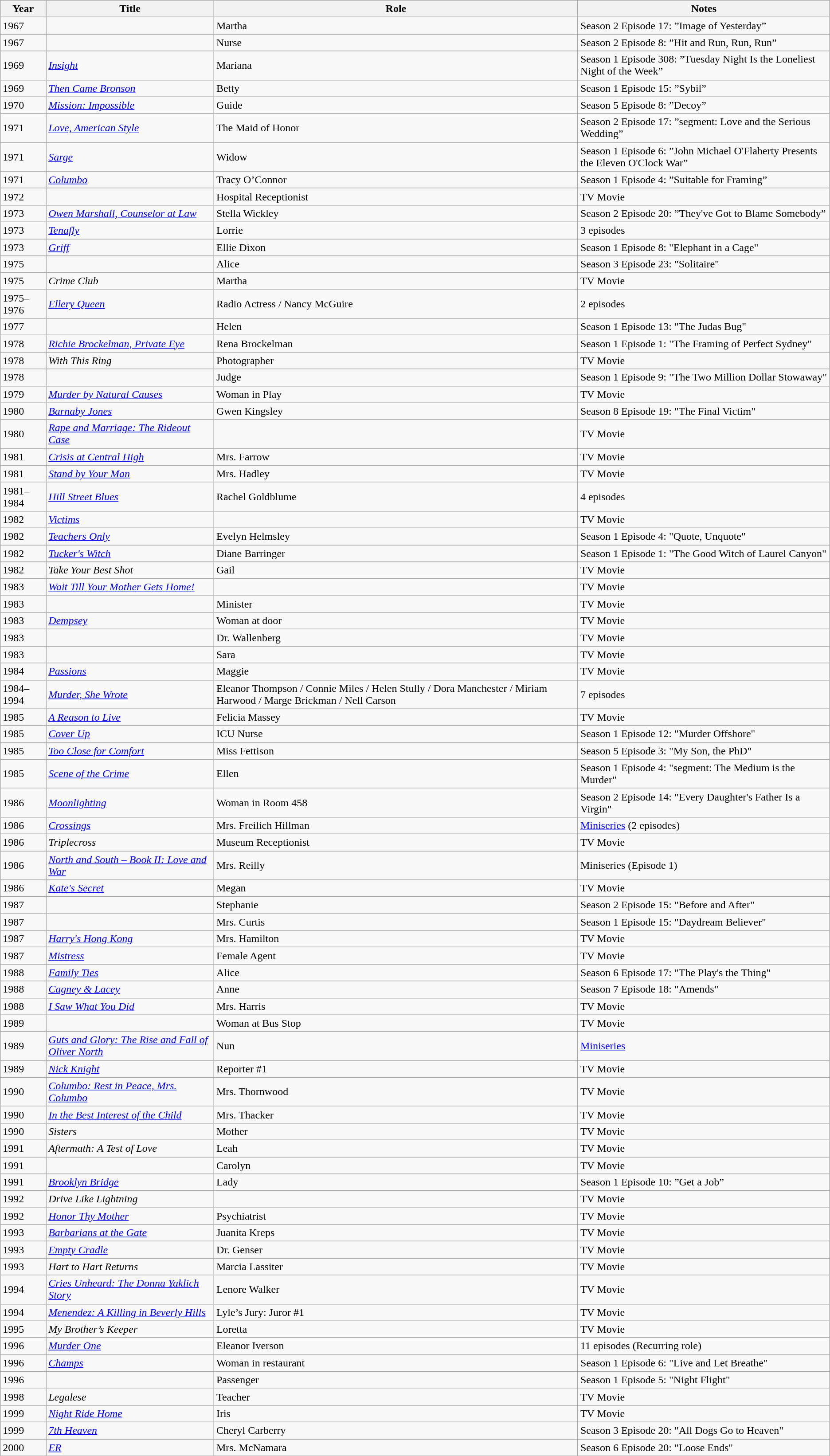<table class="wikitable sortable">
<tr>
<th>Year</th>
<th>Title</th>
<th>Role</th>
<th class="unsortable">Notes</th>
</tr>
<tr>
<td>1967</td>
<td><em></em></td>
<td>Martha</td>
<td>Season 2 Episode 17: ”Image of Yesterday”</td>
</tr>
<tr>
<td>1967</td>
<td><em></em></td>
<td>Nurse</td>
<td>Season 2 Episode 8: ”Hit and Run, Run, Run”</td>
</tr>
<tr>
<td>1969</td>
<td><em><a href='#'>Insight</a></em></td>
<td>Mariana</td>
<td>Season 1 Episode 308: ”Tuesday Night Is the Loneliest Night of the Week”</td>
</tr>
<tr>
<td>1969</td>
<td><em><a href='#'>Then Came Bronson</a></em></td>
<td>Betty</td>
<td>Season 1 Episode 15: ”Sybil”</td>
</tr>
<tr>
<td>1970</td>
<td><em><a href='#'>Mission: Impossible</a></em></td>
<td>Guide</td>
<td>Season 5 Episode 8: ”Decoy”</td>
</tr>
<tr>
<td>1971</td>
<td><em><a href='#'>Love, American Style</a></em></td>
<td>The Maid of Honor</td>
<td>Season 2 Episode 17: ”segment: Love and the Serious Wedding”</td>
</tr>
<tr>
<td>1971</td>
<td><em><a href='#'>Sarge</a></em></td>
<td>Widow</td>
<td>Season 1 Episode 6: ”John Michael O'Flaherty Presents the Eleven O'Clock War”</td>
</tr>
<tr>
<td>1971</td>
<td><em><a href='#'>Columbo</a></em></td>
<td>Tracy O’Connor</td>
<td>Season 1 Episode 4: ”Suitable for Framing”</td>
</tr>
<tr>
<td>1972</td>
<td><em></em></td>
<td>Hospital Receptionist</td>
<td>TV Movie</td>
</tr>
<tr>
<td>1973</td>
<td><em><a href='#'>Owen Marshall, Counselor at Law</a></em></td>
<td>Stella Wickley</td>
<td>Season 2 Episode 20: ”They've Got to Blame Somebody”</td>
</tr>
<tr>
<td>1973</td>
<td><em><a href='#'>Tenafly</a></em></td>
<td>Lorrie</td>
<td>3 episodes</td>
</tr>
<tr>
<td>1973</td>
<td><em><a href='#'>Griff</a></em></td>
<td>Ellie Dixon</td>
<td>Season 1 Episode 8: "Elephant in a Cage"</td>
</tr>
<tr>
<td>1975</td>
<td><em></em></td>
<td>Alice</td>
<td>Season 3 Episode 23: "Solitaire"</td>
</tr>
<tr>
<td>1975</td>
<td><em>Crime Club</em></td>
<td>Martha</td>
<td>TV Movie</td>
</tr>
<tr>
<td>1975–1976</td>
<td><em><a href='#'>Ellery Queen</a></em></td>
<td>Radio Actress / Nancy McGuire</td>
<td>2 episodes</td>
</tr>
<tr>
<td>1977</td>
<td><em></em></td>
<td>Helen</td>
<td>Season 1 Episode 13: "The Judas Bug"</td>
</tr>
<tr>
<td>1978</td>
<td><em><a href='#'>Richie Brockelman, Private Eye</a></em></td>
<td>Rena Brockelman</td>
<td>Season 1 Episode 1: "The Framing of Perfect Sydney"</td>
</tr>
<tr>
<td>1978</td>
<td><em>With This Ring</em></td>
<td>Photographer</td>
<td>TV Movie</td>
</tr>
<tr>
<td>1978</td>
<td><em></em></td>
<td>Judge</td>
<td>Season 1 Episode 9: "The Two Million Dollar Stowaway"</td>
</tr>
<tr>
<td>1979</td>
<td><em><a href='#'>Murder by Natural Causes</a></em></td>
<td>Woman in Play</td>
<td>TV Movie</td>
</tr>
<tr>
<td>1980</td>
<td><em><a href='#'>Barnaby Jones</a></em></td>
<td>Gwen Kingsley</td>
<td>Season 8 Episode 19: "The Final Victim"</td>
</tr>
<tr>
<td>1980</td>
<td><em><a href='#'>Rape and Marriage: The Rideout Case</a></em></td>
<td></td>
<td>TV Movie</td>
</tr>
<tr>
<td>1981</td>
<td><em><a href='#'>Crisis at Central High</a></em></td>
<td>Mrs. Farrow</td>
<td>TV Movie</td>
</tr>
<tr>
<td>1981</td>
<td><em><a href='#'>Stand by Your Man</a></em></td>
<td>Mrs. Hadley</td>
<td>TV Movie</td>
</tr>
<tr>
<td>1981–1984</td>
<td><em><a href='#'>Hill Street Blues</a></em></td>
<td>Rachel Goldblume</td>
<td>4 episodes</td>
</tr>
<tr>
<td>1982</td>
<td><em><a href='#'>Victims</a></em></td>
<td></td>
<td>TV Movie</td>
</tr>
<tr>
<td>1982</td>
<td><em><a href='#'>Teachers Only</a></em></td>
<td>Evelyn Helmsley</td>
<td>Season 1 Episode 4: "Quote, Unquote"</td>
</tr>
<tr>
<td>1982</td>
<td><em><a href='#'>Tucker's Witch</a></em></td>
<td>Diane Barringer</td>
<td>Season 1 Episode 1: "The Good Witch of Laurel Canyon"</td>
</tr>
<tr>
<td>1982</td>
<td><em>Take Your Best Shot</em></td>
<td>Gail</td>
<td>TV Movie</td>
</tr>
<tr>
<td>1983</td>
<td><em><a href='#'>Wait Till Your Mother Gets Home!</a></em></td>
<td></td>
<td>TV Movie</td>
</tr>
<tr>
<td>1983</td>
<td><em></em></td>
<td>Minister</td>
<td>TV Movie</td>
</tr>
<tr>
<td>1983</td>
<td><em><a href='#'>Dempsey</a></em></td>
<td>Woman at door</td>
<td>TV Movie</td>
</tr>
<tr>
<td>1983</td>
<td><em></em></td>
<td>Dr. Wallenberg</td>
<td>TV Movie</td>
</tr>
<tr>
<td>1983</td>
<td><em></em></td>
<td>Sara</td>
<td>TV Movie</td>
</tr>
<tr>
<td>1984</td>
<td><em><a href='#'>Passions</a></em></td>
<td>Maggie</td>
<td>TV Movie</td>
</tr>
<tr>
<td>1984–1994</td>
<td><em><a href='#'>Murder, She Wrote</a></em></td>
<td>Eleanor Thompson / Connie Miles / Helen Stully / Dora Manchester / Miriam Harwood / Marge Brickman / Nell Carson</td>
<td>7 episodes</td>
</tr>
<tr>
<td>1985</td>
<td><em><a href='#'>A Reason to Live</a></em></td>
<td>Felicia Massey</td>
<td>TV Movie</td>
</tr>
<tr>
<td>1985</td>
<td><em><a href='#'>Cover Up</a></em></td>
<td>ICU Nurse</td>
<td>Season 1 Episode 12: "Murder Offshore"</td>
</tr>
<tr>
<td>1985</td>
<td><em><a href='#'>Too Close for Comfort</a></em></td>
<td>Miss Fettison</td>
<td>Season 5 Episode 3: "My Son, the PhD"</td>
</tr>
<tr>
<td>1985</td>
<td><em><a href='#'>Scene of the Crime</a></em></td>
<td>Ellen</td>
<td>Season 1 Episode 4: "segment: The Medium is the Murder"</td>
</tr>
<tr>
<td>1986</td>
<td><em><a href='#'>Moonlighting</a></em></td>
<td>Woman in Room 458</td>
<td>Season 2 Episode 14: "Every Daughter's Father Is a Virgin"</td>
</tr>
<tr>
<td>1986</td>
<td><em><a href='#'>Crossings</a></em></td>
<td>Mrs. Freilich Hillman</td>
<td><a href='#'>Miniseries</a> (2 episodes)</td>
</tr>
<tr>
<td>1986</td>
<td><em>Triplecross</em></td>
<td>Museum Receptionist</td>
<td>TV Movie</td>
</tr>
<tr>
<td>1986</td>
<td><em><a href='#'>North and South – Book II: Love and War</a></em></td>
<td>Mrs. Reilly</td>
<td>Miniseries (Episode 1)</td>
</tr>
<tr>
<td>1986</td>
<td><em><a href='#'>Kate's Secret</a></em></td>
<td>Megan</td>
<td>TV Movie</td>
</tr>
<tr>
<td>1987</td>
<td><em></em></td>
<td>Stephanie</td>
<td>Season 2 Episode 15: "Before and After"</td>
</tr>
<tr>
<td>1987</td>
<td><em></em></td>
<td>Mrs. Curtis</td>
<td>Season 1 Episode 15: "Daydream Believer"</td>
</tr>
<tr>
<td>1987</td>
<td><em><a href='#'>Harry's Hong Kong</a></em></td>
<td>Mrs. Hamilton</td>
<td>TV Movie</td>
</tr>
<tr>
<td>1987</td>
<td><em><a href='#'>Mistress</a></em></td>
<td>Female Agent</td>
<td>TV Movie</td>
</tr>
<tr>
<td>1988</td>
<td><em><a href='#'>Family Ties</a></em></td>
<td>Alice</td>
<td>Season 6 Episode 17: "The Play's the Thing"</td>
</tr>
<tr>
<td>1988</td>
<td><em><a href='#'>Cagney & Lacey</a></em></td>
<td>Anne</td>
<td>Season 7 Episode 18: "Amends"</td>
</tr>
<tr>
<td>1988</td>
<td><em><a href='#'>I Saw What You Did</a></em></td>
<td>Mrs. Harris</td>
<td>TV Movie</td>
</tr>
<tr>
<td>1989</td>
<td><em></em></td>
<td>Woman at Bus Stop</td>
<td>TV Movie</td>
</tr>
<tr>
<td>1989</td>
<td><em><a href='#'>Guts and Glory: The Rise and Fall of Oliver North</a></em></td>
<td>Nun</td>
<td><a href='#'>Miniseries</a></td>
</tr>
<tr>
<td>1989</td>
<td><em><a href='#'>Nick Knight</a></em></td>
<td>Reporter #1</td>
<td>TV Movie</td>
</tr>
<tr>
<td>1990</td>
<td><em><a href='#'>Columbo: Rest in Peace, Mrs. Columbo</a></em></td>
<td>Mrs. Thornwood</td>
<td>TV Movie</td>
</tr>
<tr>
<td>1990</td>
<td><em><a href='#'>In the Best Interest of the Child</a></em></td>
<td>Mrs. Thacker</td>
<td>TV Movie</td>
</tr>
<tr>
<td>1990</td>
<td><em>Sisters</em></td>
<td>Mother</td>
<td>TV Movie</td>
</tr>
<tr>
<td>1991</td>
<td><em>Aftermath: A Test of Love</em></td>
<td>Leah</td>
<td>TV Movie</td>
</tr>
<tr>
<td>1991</td>
<td><em></em></td>
<td>Carolyn</td>
<td>TV Movie</td>
</tr>
<tr>
<td>1991</td>
<td><em><a href='#'>Brooklyn Bridge</a></em></td>
<td>Lady</td>
<td>Season 1 Episode 10: ”Get a Job”</td>
</tr>
<tr>
<td>1992</td>
<td><em>Drive Like Lightning</em></td>
<td></td>
<td>TV Movie</td>
</tr>
<tr>
<td>1992</td>
<td><em><a href='#'>Honor Thy Mother</a></em></td>
<td>Psychiatrist</td>
<td>TV Movie</td>
</tr>
<tr>
<td>1993</td>
<td><em><a href='#'>Barbarians at the Gate</a></em></td>
<td>Juanita Kreps</td>
<td>TV Movie</td>
</tr>
<tr>
<td>1993</td>
<td><em><a href='#'>Empty Cradle</a></em></td>
<td>Dr. Genser</td>
<td>TV Movie</td>
</tr>
<tr>
<td>1993</td>
<td><em>Hart to Hart Returns</em></td>
<td>Marcia Lassiter</td>
<td>TV Movie</td>
</tr>
<tr>
<td>1994</td>
<td><em><a href='#'>Cries Unheard: The Donna Yaklich Story</a></em></td>
<td>Lenore Walker</td>
<td>TV Movie</td>
</tr>
<tr>
<td>1994</td>
<td><em><a href='#'>Menendez: A Killing in Beverly Hills</a></em></td>
<td>Lyle’s Jury: Juror #1</td>
<td>TV Movie</td>
</tr>
<tr>
<td>1995</td>
<td><em>My Brother’s Keeper</em></td>
<td>Loretta</td>
<td>TV Movie</td>
</tr>
<tr>
<td>1996</td>
<td><em><a href='#'>Murder One</a></em></td>
<td>Eleanor Iverson</td>
<td>11 episodes (Recurring role)</td>
</tr>
<tr>
<td>1996</td>
<td><em><a href='#'>Champs</a></em></td>
<td>Woman in restaurant</td>
<td>Season 1 Episode 6: "Live and Let Breathe"</td>
</tr>
<tr>
<td>1996</td>
<td><em></em></td>
<td>Passenger</td>
<td>Season 1 Episode 5: "Night Flight"</td>
</tr>
<tr>
<td>1998</td>
<td><em>Legalese</em></td>
<td>Teacher</td>
<td>TV Movie</td>
</tr>
<tr>
<td>1999</td>
<td><em><a href='#'>Night Ride Home</a></em></td>
<td>Iris</td>
<td>TV Movie</td>
</tr>
<tr>
<td>1999</td>
<td><em><a href='#'>7th Heaven</a></em></td>
<td>Cheryl Carberry</td>
<td>Season 3 Episode 20: "All Dogs Go to Heaven"</td>
</tr>
<tr>
<td>2000</td>
<td><em><a href='#'>ER</a></em></td>
<td>Mrs. McNamara</td>
<td>Season 6 Episode 20: "Loose Ends"</td>
</tr>
<tr>
</tr>
</table>
